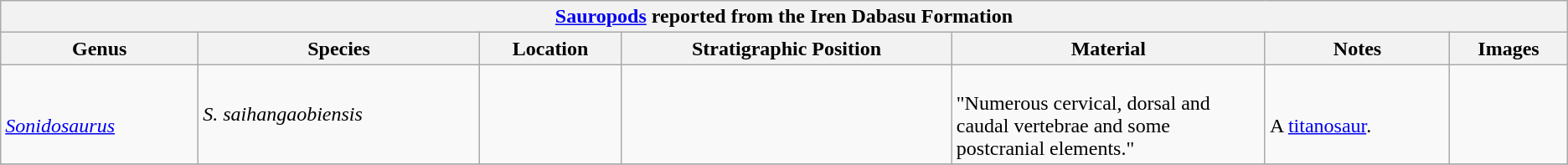<table class="wikitable" align="center">
<tr>
<th colspan="7" align="center"><strong><a href='#'>Sauropods</a> reported from the Iren Dabasu Formation</strong></th>
</tr>
<tr>
<th>Genus</th>
<th>Species</th>
<th>Location</th>
<th>Stratigraphic Position</th>
<th width="20%">Material</th>
<th>Notes</th>
<th>Images</th>
</tr>
<tr>
<td><br><em><a href='#'>Sonidosaurus</a></em></td>
<td><em>S. saihangaobiensis</em></td>
<td></td>
<td></td>
<td><br>"Numerous cervical, dorsal and caudal vertebrae and some postcranial elements."</td>
<td><br>A <a href='#'>titanosaur</a>.</td>
<td></td>
</tr>
<tr>
</tr>
</table>
